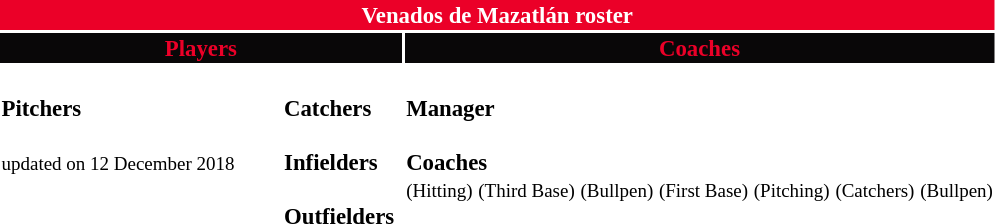<table class="toccolours" style="font-size: 95%;">
<tr>
<th colspan="10" style="background-color: #EB0028; color:#FFFFFF; text-align: center;"><strong>Venados de Mazatlán roster</strong></th>
</tr>
<tr>
<td colspan="4" style="background-color: #090708; color: #EB0028; text-align: center;"><strong>Players</strong></td>
<td colspan="2" style="background-color: #090708; color: #EB0028; text-align: center;"><strong>Coaches</strong></td>
</tr>
<tr>
<td style="vertical-align:top;text-align:left;"><br><strong>Pitchers</strong><br>











<br><small><span></span> updated on 12 December 2018</small></td>
<td width="25px"></td>
<td style="vertical-align:top;text-align:left;"><br><strong>Catchers</strong><br>
<br><strong>Infielders</strong><br>
 

 



<br><strong>Outfielders</strong><br>




</td>
<td style="vertical-align:top;text-align:left;"></td>
<td style="vertical-align:top;text-align:left;"><br><strong>Manager</strong><br><br><strong>Coaches</strong><br> <small>(Hitting)</small>
 <small>(Third Base)</small>
 <small>(Bullpen)</small>
 <small>(First Base)</small>
 <small>(Pitching)</small>
 <small>(Catchers)</small>
 <small>(Bullpen)</small></td>
</tr>
</table>
